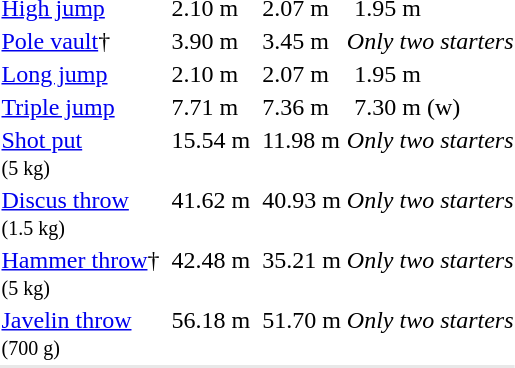<table>
<tr valign="top">
<td><a href='#'>High jump</a></td>
<td></td>
<td>2.10 m</td>
<td></td>
<td>2.07 m</td>
<td></td>
<td>1.95 m</td>
</tr>
<tr valign="top">
<td><a href='#'>Pole vault</a>†</td>
<td></td>
<td>3.90 m</td>
<td></td>
<td>3.45 m</td>
<td colspan=2><em>Only two starters</em></td>
</tr>
<tr valign="top">
<td><a href='#'>Long jump</a></td>
<td></td>
<td>2.10 m</td>
<td></td>
<td>2.07 m</td>
<td></td>
<td>1.95 m</td>
</tr>
<tr valign="top">
<td><a href='#'>Triple jump</a></td>
<td></td>
<td>7.71 m</td>
<td></td>
<td>7.36 m</td>
<td></td>
<td>7.30 m (w)</td>
</tr>
<tr valign="top">
<td><a href='#'>Shot put</a><br><small>(5 kg)</small></td>
<td></td>
<td>15.54 m</td>
<td></td>
<td>11.98 m</td>
<td colspan=2><em>Only two starters</em></td>
</tr>
<tr valign="top">
<td><a href='#'>Discus throw</a><br><small>(1.5 kg)</small></td>
<td></td>
<td>41.62 m</td>
<td></td>
<td>40.93 m</td>
<td colspan=2><em>Only two starters</em></td>
</tr>
<tr valign="top">
<td><a href='#'>Hammer throw</a>†<br><small>(5 kg)</small></td>
<td></td>
<td>42.48 m</td>
<td></td>
<td>35.21 m</td>
<td colspan=2><em>Only two starters</em></td>
</tr>
<tr valign="top">
<td><a href='#'>Javelin throw</a><br><small>(700 g)</small></td>
<td></td>
<td>56.18 m</td>
<td></td>
<td>51.70 m</td>
<td colspan=2><em>Only two starters</em></td>
</tr>
<tr style="background:#e8e8e8;">
<td colspan=7></td>
</tr>
</table>
